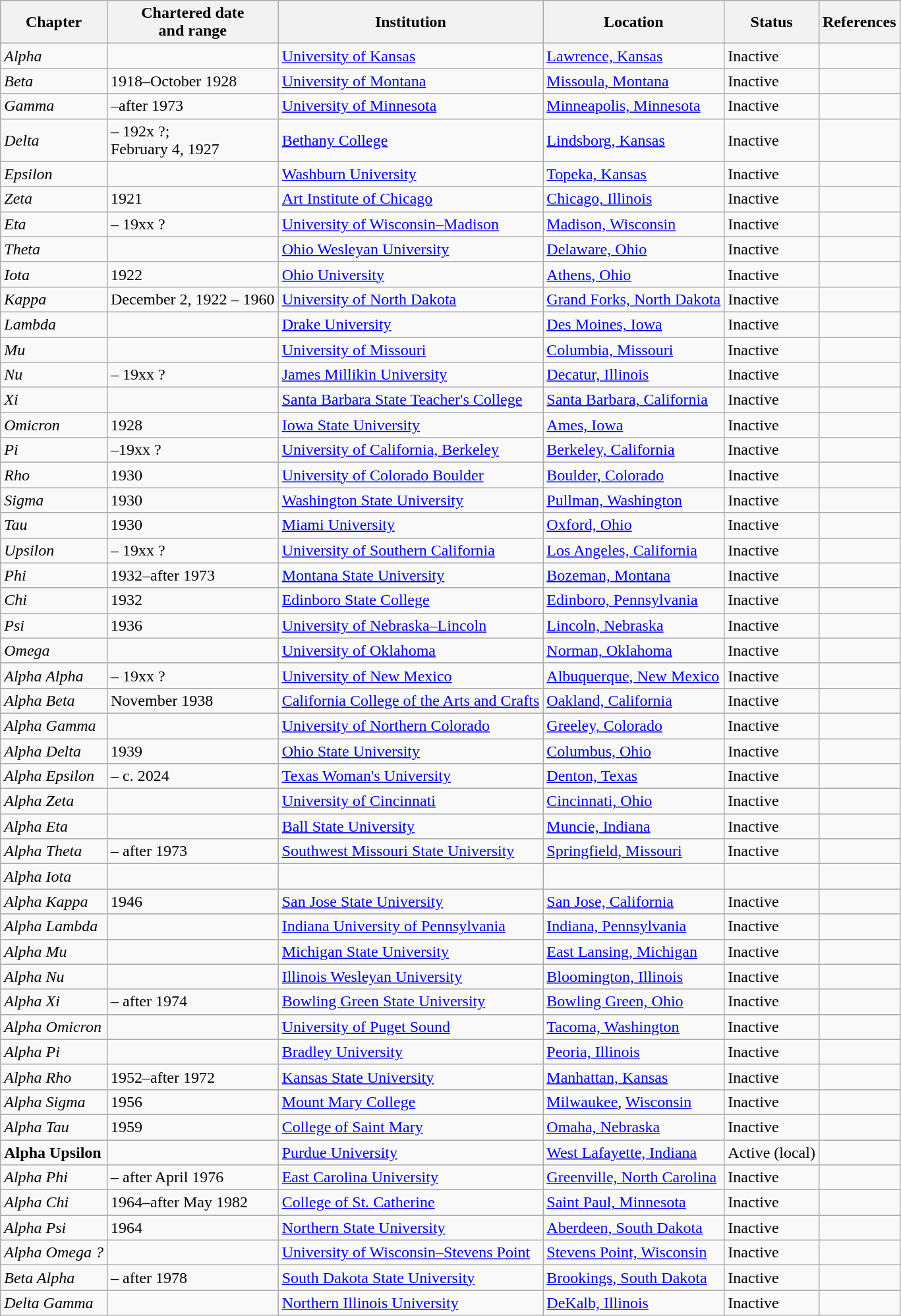<table class="wikitable sortable">
<tr>
<th>Chapter</th>
<th>Chartered date<br>and range</th>
<th>Institution</th>
<th>Location</th>
<th>Status</th>
<th>References</th>
</tr>
<tr>
<td><em>Alpha</em></td>
<td></td>
<td><a href='#'>University of Kansas</a></td>
<td><a href='#'>Lawrence, Kansas</a></td>
<td>Inactive</td>
<td></td>
</tr>
<tr>
<td><em>Beta</em></td>
<td>1918–October 1928</td>
<td><a href='#'>University of Montana</a></td>
<td><a href='#'>Missoula, Montana</a></td>
<td>Inactive</td>
<td></td>
</tr>
<tr>
<td><em>Gamma</em></td>
<td>–after 1973</td>
<td><a href='#'>University of Minnesota</a></td>
<td><a href='#'>Minneapolis, Minnesota</a></td>
<td>Inactive</td>
<td></td>
</tr>
<tr>
<td><em>Delta</em></td>
<td> – 192x ?;<br>February 4, 1927</td>
<td><a href='#'>Bethany College</a></td>
<td><a href='#'>Lindsborg, Kansas</a></td>
<td>Inactive</td>
<td></td>
</tr>
<tr>
<td><em>Epsilon</em></td>
<td></td>
<td><a href='#'>Washburn University</a></td>
<td><a href='#'>Topeka, Kansas</a></td>
<td>Inactive</td>
<td></td>
</tr>
<tr>
<td><em>Zeta</em></td>
<td>1921</td>
<td><a href='#'>Art Institute of Chicago</a></td>
<td><a href='#'>Chicago, Illinois</a></td>
<td>Inactive</td>
<td></td>
</tr>
<tr>
<td><em>Eta</em></td>
<td> – 19xx ?</td>
<td><a href='#'>University of Wisconsin–Madison</a></td>
<td><a href='#'>Madison, Wisconsin</a></td>
<td>Inactive</td>
<td></td>
</tr>
<tr>
<td><em>Theta</em></td>
<td></td>
<td><a href='#'>Ohio Wesleyan University</a></td>
<td><a href='#'>Delaware, Ohio</a></td>
<td>Inactive</td>
<td></td>
</tr>
<tr>
<td><em>Iota</em></td>
<td>1922</td>
<td><a href='#'>Ohio University</a></td>
<td><a href='#'>Athens, Ohio</a></td>
<td>Inactive</td>
<td></td>
</tr>
<tr>
<td><em>Kappa</em></td>
<td>December 2, 1922 – 1960</td>
<td><a href='#'>University of North Dakota</a></td>
<td><a href='#'>Grand Forks, North Dakota</a></td>
<td>Inactive</td>
<td></td>
</tr>
<tr>
<td><em>Lambda</em></td>
<td></td>
<td><a href='#'>Drake University</a></td>
<td><a href='#'>Des Moines, Iowa</a></td>
<td>Inactive</td>
<td></td>
</tr>
<tr>
<td><em>Mu</em></td>
<td></td>
<td><a href='#'>University of Missouri</a></td>
<td><a href='#'>Columbia, Missouri</a></td>
<td>Inactive</td>
<td></td>
</tr>
<tr>
<td><em>Nu</em></td>
<td> – 19xx ?</td>
<td><a href='#'>James Millikin University</a></td>
<td><a href='#'>Decatur, Illinois</a></td>
<td>Inactive</td>
<td></td>
</tr>
<tr>
<td><em>Xi</em></td>
<td></td>
<td><a href='#'>Santa Barbara State Teacher's College</a></td>
<td><a href='#'>Santa Barbara, California</a></td>
<td>Inactive</td>
<td></td>
</tr>
<tr>
<td><em>Omicron</em></td>
<td>1928</td>
<td><a href='#'>Iowa State University</a></td>
<td><a href='#'>Ames, Iowa</a></td>
<td>Inactive</td>
<td></td>
</tr>
<tr>
<td><em>Pi</em></td>
<td>–19xx ?</td>
<td><a href='#'>University of California, Berkeley</a></td>
<td><a href='#'>Berkeley, California</a></td>
<td>Inactive</td>
<td></td>
</tr>
<tr>
<td><em>Rho</em></td>
<td>1930</td>
<td><a href='#'>University of Colorado Boulder</a></td>
<td><a href='#'>Boulder, Colorado</a></td>
<td>Inactive</td>
<td></td>
</tr>
<tr>
<td><em>Sigma</em></td>
<td>1930</td>
<td><a href='#'>Washington State University</a></td>
<td><a href='#'>Pullman, Washington</a></td>
<td>Inactive</td>
<td></td>
</tr>
<tr>
<td><em>Tau</em></td>
<td>1930</td>
<td><a href='#'>Miami University</a></td>
<td><a href='#'>Oxford, Ohio</a></td>
<td>Inactive</td>
<td></td>
</tr>
<tr>
<td><em>Upsilon</em></td>
<td> – 19xx ?</td>
<td><a href='#'>University of Southern California</a></td>
<td><a href='#'>Los Angeles, California</a></td>
<td>Inactive</td>
<td></td>
</tr>
<tr>
<td><em>Phi</em></td>
<td>1932–after 1973</td>
<td><a href='#'>Montana State University</a></td>
<td><a href='#'>Bozeman, Montana</a></td>
<td>Inactive</td>
<td></td>
</tr>
<tr>
<td><em>Chi</em></td>
<td>1932</td>
<td><a href='#'>Edinboro State College</a></td>
<td><a href='#'>Edinboro, Pennsylvania</a></td>
<td>Inactive</td>
<td></td>
</tr>
<tr>
<td><em>Psi</em></td>
<td>1936</td>
<td><a href='#'>University of Nebraska–Lincoln</a></td>
<td><a href='#'>Lincoln, Nebraska</a></td>
<td>Inactive</td>
<td></td>
</tr>
<tr>
<td><em>Omega</em></td>
<td></td>
<td><a href='#'>University of Oklahoma</a></td>
<td><a href='#'>Norman, Oklahoma</a></td>
<td>Inactive</td>
<td></td>
</tr>
<tr>
<td><em>Alpha Alpha</em></td>
<td> – 19xx ?</td>
<td><a href='#'>University of New Mexico</a></td>
<td><a href='#'>Albuquerque, New Mexico</a></td>
<td>Inactive</td>
<td></td>
</tr>
<tr>
<td><em>Alpha Beta</em></td>
<td>November 1938</td>
<td><a href='#'>California College of the Arts and Crafts</a></td>
<td><a href='#'>Oakland, California</a></td>
<td>Inactive</td>
<td></td>
</tr>
<tr>
<td><em>Alpha Gamma</em></td>
<td></td>
<td><a href='#'>University of Northern Colorado</a></td>
<td><a href='#'>Greeley, Colorado</a></td>
<td>Inactive</td>
<td></td>
</tr>
<tr>
<td><em>Alpha Delta</em></td>
<td>1939</td>
<td><a href='#'>Ohio State University</a></td>
<td><a href='#'>Columbus, Ohio</a></td>
<td>Inactive</td>
<td></td>
</tr>
<tr>
<td><em>Alpha Epsilon</em></td>
<td> – c. 2024</td>
<td><a href='#'>Texas Woman's University</a></td>
<td><a href='#'>Denton, Texas</a></td>
<td>Inactive</td>
<td></td>
</tr>
<tr>
<td><em>Alpha Zeta</em></td>
<td></td>
<td><a href='#'>University of Cincinnati</a></td>
<td><a href='#'>Cincinnati, Ohio</a></td>
<td>Inactive</td>
<td></td>
</tr>
<tr>
<td><em>Alpha Eta</em></td>
<td></td>
<td><a href='#'>Ball State University</a></td>
<td><a href='#'>Muncie, Indiana</a></td>
<td>Inactive</td>
<td></td>
</tr>
<tr>
<td><em>Alpha Theta</em></td>
<td> – after 1973</td>
<td><a href='#'>Southwest Missouri State University</a></td>
<td><a href='#'>Springfield, Missouri</a></td>
<td>Inactive</td>
<td></td>
</tr>
<tr>
<td><em>Alpha Iota</em></td>
<td></td>
<td></td>
<td></td>
<td></td>
<td></td>
</tr>
<tr>
<td><em>Alpha Kappa</em></td>
<td>1946</td>
<td><a href='#'>San Jose State University</a></td>
<td><a href='#'>San Jose, California</a></td>
<td>Inactive</td>
<td></td>
</tr>
<tr>
<td><em>Alpha Lambda</em></td>
<td></td>
<td><a href='#'>Indiana University of Pennsylvania</a></td>
<td><a href='#'>Indiana, Pennsylvania</a></td>
<td>Inactive</td>
<td></td>
</tr>
<tr>
<td><em>Alpha Mu</em></td>
<td></td>
<td><a href='#'>Michigan State University</a></td>
<td><a href='#'>East Lansing, Michigan</a></td>
<td>Inactive</td>
<td></td>
</tr>
<tr>
<td><em>Alpha Nu</em></td>
<td></td>
<td><a href='#'>Illinois Wesleyan University</a></td>
<td><a href='#'>Bloomington, Illinois</a></td>
<td>Inactive</td>
<td></td>
</tr>
<tr>
<td><em>Alpha Xi</em></td>
<td> – after 1974</td>
<td><a href='#'>Bowling Green State University</a></td>
<td><a href='#'>Bowling Green, Ohio</a></td>
<td>Inactive</td>
<td></td>
</tr>
<tr>
<td><em>Alpha Omicron</em></td>
<td></td>
<td><a href='#'>University of Puget Sound</a></td>
<td><a href='#'>Tacoma, Washington</a></td>
<td>Inactive</td>
<td></td>
</tr>
<tr>
<td><em>Alpha Pi</em></td>
<td></td>
<td><a href='#'>Bradley University</a></td>
<td><a href='#'>Peoria, Illinois</a></td>
<td>Inactive</td>
<td></td>
</tr>
<tr>
<td><em>Alpha Rho</em></td>
<td>1952–after 1972</td>
<td><a href='#'>Kansas State University</a></td>
<td><a href='#'>Manhattan, Kansas</a></td>
<td>Inactive</td>
<td></td>
</tr>
<tr>
<td><em>Alpha Sigma</em></td>
<td>1956</td>
<td><a href='#'>Mount Mary College</a></td>
<td><a href='#'>Milwaukee</a>, <a href='#'>Wisconsin</a></td>
<td>Inactive</td>
<td></td>
</tr>
<tr>
<td><em>Alpha Tau</em></td>
<td>1959</td>
<td><a href='#'>College of Saint Mary</a></td>
<td><a href='#'>Omaha, Nebraska</a></td>
<td>Inactive</td>
<td></td>
</tr>
<tr>
<td><strong>Alpha Upsilon</strong></td>
<td></td>
<td><a href='#'>Purdue University</a></td>
<td><a href='#'>West Lafayette, Indiana</a></td>
<td>Active (local)</td>
<td></td>
</tr>
<tr>
<td><em>Alpha Phi</em></td>
<td> – after April 1976</td>
<td><a href='#'>East Carolina University</a></td>
<td><a href='#'>Greenville, North Carolina</a></td>
<td>Inactive</td>
<td></td>
</tr>
<tr>
<td><em>Alpha Chi</em></td>
<td>1964–after May 1982</td>
<td><a href='#'>College of St. Catherine</a></td>
<td><a href='#'>Saint Paul, Minnesota</a></td>
<td>Inactive</td>
<td></td>
</tr>
<tr>
<td><em>Alpha Psi</em></td>
<td>1964</td>
<td><a href='#'>Northern State University</a></td>
<td><a href='#'>Aberdeen, South Dakota</a></td>
<td>Inactive</td>
<td></td>
</tr>
<tr>
<td><em>Alpha Omega ?</em></td>
<td></td>
<td><a href='#'>University of Wisconsin–Stevens Point</a></td>
<td><a href='#'>Stevens Point, Wisconsin</a></td>
<td>Inactive</td>
<td></td>
</tr>
<tr>
<td><em>Beta Alpha</em></td>
<td> – after 1978</td>
<td><a href='#'>South Dakota State University</a></td>
<td><a href='#'>Brookings, South Dakota</a></td>
<td>Inactive</td>
<td></td>
</tr>
<tr>
<td><em>Delta Gamma</em></td>
<td></td>
<td><a href='#'>Northern Illinois University</a></td>
<td><a href='#'>DeKalb, Illinois</a></td>
<td>Inactive</td>
<td></td>
</tr>
</table>
